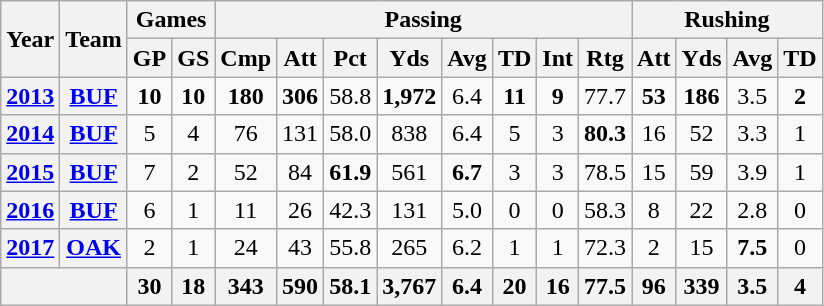<table class=wikitable style="text-align:center;">
<tr>
<th rowspan="2">Year</th>
<th rowspan="2">Team</th>
<th colspan="2">Games</th>
<th colspan="8">Passing</th>
<th colspan="4">Rushing</th>
</tr>
<tr>
<th>GP</th>
<th>GS</th>
<th>Cmp</th>
<th>Att</th>
<th>Pct</th>
<th>Yds</th>
<th>Avg</th>
<th>TD</th>
<th>Int</th>
<th>Rtg</th>
<th>Att</th>
<th>Yds</th>
<th>Avg</th>
<th>TD</th>
</tr>
<tr>
<th><a href='#'>2013</a></th>
<th><a href='#'>BUF</a></th>
<td><strong>10</strong></td>
<td><strong>10</strong></td>
<td><strong>180</strong></td>
<td><strong>306</strong></td>
<td>58.8</td>
<td><strong>1,972</strong></td>
<td>6.4</td>
<td><strong>11</strong></td>
<td><strong>9</strong></td>
<td>77.7</td>
<td><strong>53</strong></td>
<td><strong>186</strong></td>
<td>3.5</td>
<td><strong>2</strong></td>
</tr>
<tr>
<th><a href='#'>2014</a></th>
<th><a href='#'>BUF</a></th>
<td>5</td>
<td>4</td>
<td>76</td>
<td>131</td>
<td>58.0</td>
<td>838</td>
<td>6.4</td>
<td>5</td>
<td>3</td>
<td><strong>80.3</strong></td>
<td>16</td>
<td>52</td>
<td>3.3</td>
<td>1</td>
</tr>
<tr>
<th><a href='#'>2015</a></th>
<th><a href='#'>BUF</a></th>
<td>7</td>
<td>2</td>
<td>52</td>
<td>84</td>
<td><strong>61.9</strong></td>
<td>561</td>
<td><strong>6.7</strong></td>
<td>3</td>
<td>3</td>
<td>78.5</td>
<td>15</td>
<td>59</td>
<td>3.9</td>
<td>1</td>
</tr>
<tr>
<th><a href='#'>2016</a></th>
<th><a href='#'>BUF</a></th>
<td>6</td>
<td>1</td>
<td>11</td>
<td>26</td>
<td>42.3</td>
<td>131</td>
<td>5.0</td>
<td>0</td>
<td>0</td>
<td>58.3</td>
<td>8</td>
<td>22</td>
<td>2.8</td>
<td>0</td>
</tr>
<tr>
<th><a href='#'>2017</a></th>
<th><a href='#'>OAK</a></th>
<td>2</td>
<td>1</td>
<td>24</td>
<td>43</td>
<td>55.8</td>
<td>265</td>
<td>6.2</td>
<td>1</td>
<td>1</td>
<td>72.3</td>
<td>2</td>
<td>15</td>
<td><strong>7.5</strong></td>
<td>0</td>
</tr>
<tr>
<th colspan="2"></th>
<th>30</th>
<th>18</th>
<th>343</th>
<th>590</th>
<th>58.1</th>
<th>3,767</th>
<th>6.4</th>
<th>20</th>
<th>16</th>
<th>77.5</th>
<th>96</th>
<th>339</th>
<th>3.5</th>
<th>4</th>
</tr>
</table>
